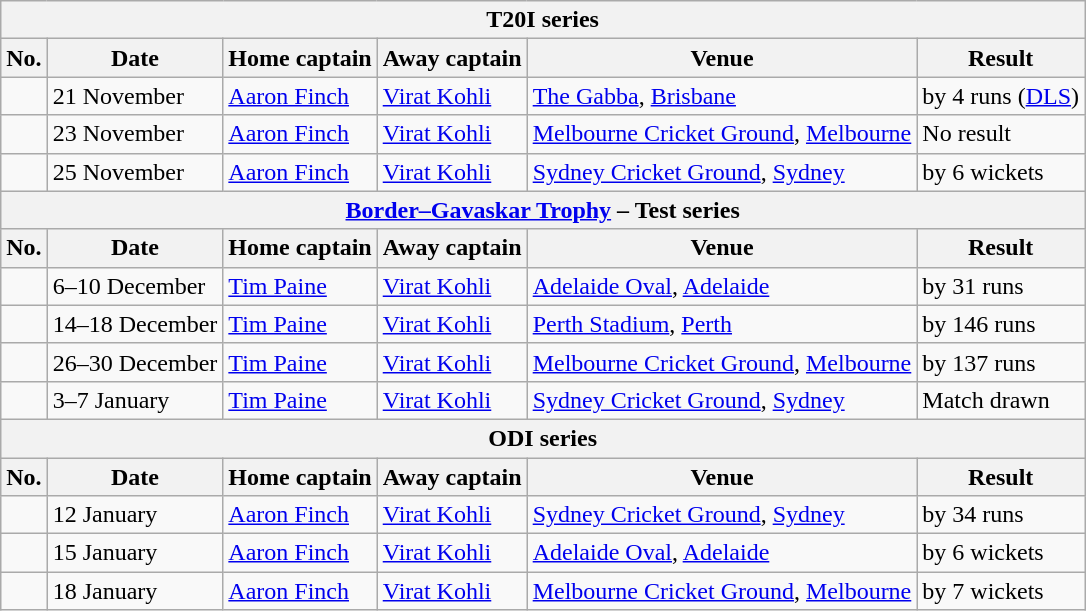<table class="wikitable">
<tr>
<th colspan="6">T20I series</th>
</tr>
<tr>
<th>No.</th>
<th>Date</th>
<th>Home captain</th>
<th>Away captain</th>
<th>Venue</th>
<th>Result</th>
</tr>
<tr>
<td></td>
<td>21 November</td>
<td><a href='#'>Aaron Finch</a></td>
<td><a href='#'>Virat Kohli</a></td>
<td><a href='#'>The Gabba</a>, <a href='#'>Brisbane</a></td>
<td> by 4 runs (<a href='#'>DLS</a>)</td>
</tr>
<tr>
<td></td>
<td>23 November</td>
<td><a href='#'>Aaron Finch</a></td>
<td><a href='#'>Virat Kohli</a></td>
<td><a href='#'>Melbourne Cricket Ground</a>, <a href='#'>Melbourne</a></td>
<td>No result</td>
</tr>
<tr>
<td></td>
<td>25 November</td>
<td><a href='#'>Aaron Finch</a></td>
<td><a href='#'>Virat Kohli</a></td>
<td><a href='#'>Sydney Cricket Ground</a>, <a href='#'>Sydney</a></td>
<td> by 6 wickets</td>
</tr>
<tr>
<th colspan="6"><a href='#'>Border–Gavaskar Trophy</a> – Test series</th>
</tr>
<tr>
<th>No.</th>
<th>Date</th>
<th>Home captain</th>
<th>Away captain</th>
<th>Venue</th>
<th>Result</th>
</tr>
<tr>
<td></td>
<td>6–10 December</td>
<td><a href='#'>Tim Paine</a></td>
<td><a href='#'>Virat Kohli</a></td>
<td><a href='#'>Adelaide Oval</a>, <a href='#'>Adelaide</a></td>
<td> by 31 runs</td>
</tr>
<tr>
<td></td>
<td>14–18 December</td>
<td><a href='#'>Tim Paine</a></td>
<td><a href='#'>Virat Kohli</a></td>
<td><a href='#'>Perth Stadium</a>, <a href='#'>Perth</a></td>
<td> by 146 runs</td>
</tr>
<tr>
<td></td>
<td>26–30 December</td>
<td><a href='#'>Tim Paine</a></td>
<td><a href='#'>Virat Kohli</a></td>
<td><a href='#'>Melbourne Cricket Ground</a>, <a href='#'>Melbourne</a></td>
<td> by 137 runs</td>
</tr>
<tr>
<td></td>
<td>3–7 January</td>
<td><a href='#'>Tim Paine</a></td>
<td><a href='#'>Virat Kohli</a></td>
<td><a href='#'>Sydney Cricket Ground</a>, <a href='#'>Sydney</a></td>
<td>Match drawn</td>
</tr>
<tr>
<th colspan="6">ODI series</th>
</tr>
<tr>
<th>No.</th>
<th>Date</th>
<th>Home captain</th>
<th>Away captain</th>
<th>Venue</th>
<th>Result</th>
</tr>
<tr>
<td></td>
<td>12 January</td>
<td><a href='#'>Aaron Finch</a></td>
<td><a href='#'>Virat Kohli</a></td>
<td><a href='#'>Sydney Cricket Ground</a>, <a href='#'>Sydney</a></td>
<td> by 34 runs</td>
</tr>
<tr>
<td></td>
<td>15 January</td>
<td><a href='#'>Aaron Finch</a></td>
<td><a href='#'>Virat Kohli</a></td>
<td><a href='#'>Adelaide Oval</a>, <a href='#'>Adelaide</a></td>
<td> by 6 wickets</td>
</tr>
<tr>
<td></td>
<td>18 January</td>
<td><a href='#'>Aaron Finch</a></td>
<td><a href='#'>Virat Kohli</a></td>
<td><a href='#'>Melbourne Cricket Ground</a>, <a href='#'>Melbourne</a></td>
<td> by 7 wickets</td>
</tr>
</table>
